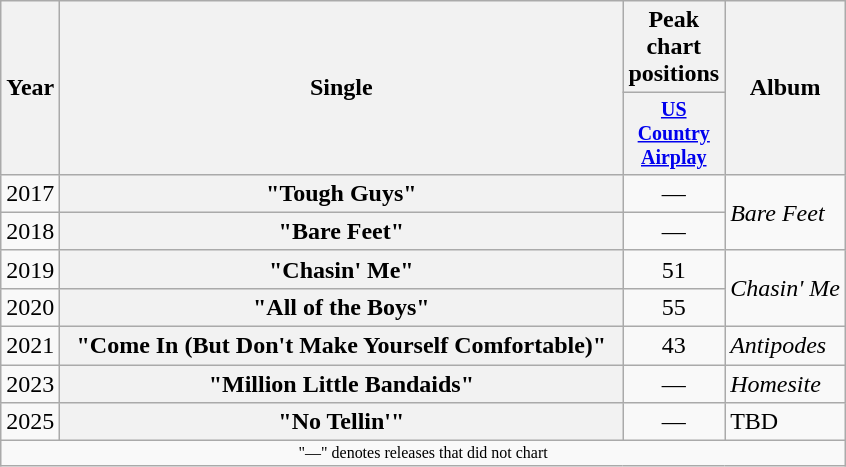<table class="wikitable plainrowheaders" style="text-align:center;">
<tr>
<th rowspan="2">Year</th>
<th rowspan="2" style="width:23em;">Single</th>
<th colspan="1">Peak chart<br>positions</th>
<th rowspan="2">Album</th>
</tr>
<tr style="font-size:smaller;">
<th width="45"><a href='#'>US Country Airplay</a><br></th>
</tr>
<tr>
<td>2017</td>
<th scope="row">"Tough Guys"</th>
<td>—</td>
<td align="left" rowspan="2"><em>Bare Feet</em></td>
</tr>
<tr>
<td>2018</td>
<th scope="row">"Bare Feet"</th>
<td>—</td>
</tr>
<tr>
<td>2019</td>
<th scope="row">"Chasin' Me"</th>
<td>51</td>
<td align="left" rowspan="2"><em>Chasin' Me</em></td>
</tr>
<tr>
<td>2020</td>
<th scope="row">"All of the Boys"</th>
<td>55</td>
</tr>
<tr>
<td>2021</td>
<th scope="row">"Come In (But Don't Make Yourself Comfortable)"</th>
<td>43</td>
<td align="left"><em>Antipodes</em></td>
</tr>
<tr>
<td>2023</td>
<th scope="row">"Million Little Bandaids"<br></th>
<td>—</td>
<td align="left"><em>Homesite</em></td>
</tr>
<tr>
<td>2025</td>
<th scope="row">"No Tellin'"</th>
<td>—</td>
<td align="left">TBD</td>
</tr>
<tr>
<td colspan="5" style="font-size:8pt">"—" denotes releases that did not chart</td>
</tr>
</table>
